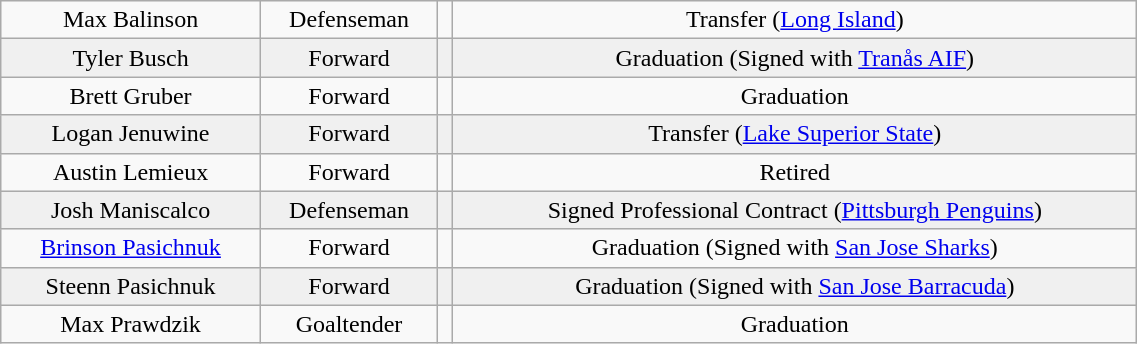<table class="wikitable" width="60%">
<tr align="center" bgcolor="">
<td>Max Balinson</td>
<td>Defenseman</td>
<td></td>
<td>Transfer (<a href='#'>Long Island</a>)</td>
</tr>
<tr align="center" bgcolor="f0f0f0">
<td>Tyler Busch</td>
<td>Forward</td>
<td></td>
<td>Graduation (Signed with <a href='#'>Tranås AIF</a>)</td>
</tr>
<tr align="center" bgcolor="">
<td>Brett Gruber</td>
<td>Forward</td>
<td></td>
<td>Graduation</td>
</tr>
<tr align="center" bgcolor="f0f0f0">
<td>Logan Jenuwine</td>
<td>Forward</td>
<td></td>
<td>Transfer (<a href='#'>Lake Superior State</a>)</td>
</tr>
<tr align="center" bgcolor="">
<td>Austin Lemieux</td>
<td>Forward</td>
<td></td>
<td>Retired</td>
</tr>
<tr align="center" bgcolor="f0f0f0">
<td>Josh Maniscalco</td>
<td>Defenseman</td>
<td></td>
<td>Signed Professional Contract (<a href='#'>Pittsburgh Penguins</a>)</td>
</tr>
<tr align="center" bgcolor="">
<td><a href='#'>Brinson Pasichnuk</a></td>
<td>Forward</td>
<td></td>
<td>Graduation (Signed with <a href='#'>San Jose Sharks</a>)</td>
</tr>
<tr align="center" bgcolor="f0f0f0">
<td>Steenn Pasichnuk</td>
<td>Forward</td>
<td></td>
<td>Graduation (Signed with <a href='#'>San Jose Barracuda</a>)</td>
</tr>
<tr align="center" bgcolor="">
<td>Max Prawdzik</td>
<td>Goaltender</td>
<td></td>
<td>Graduation</td>
</tr>
</table>
